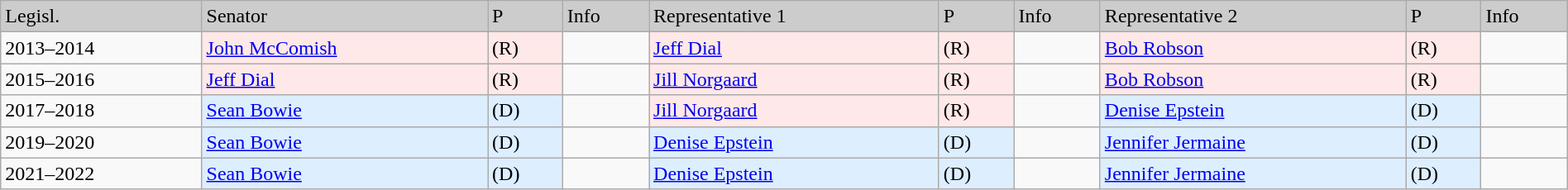<table class=wikitable width="100%" border="1">
<tr style="background-color:#cccccc;">
<td>Legisl.</td>
<td>Senator</td>
<td>P</td>
<td>Info</td>
<td>Representative 1</td>
<td>P</td>
<td>Info</td>
<td>Representative 2</td>
<td>P</td>
<td>Info</td>
</tr>
<tr>
<td>2013–2014</td>
<td style="background:#FFE8E8"><a href='#'>John McComish</a></td>
<td style="background:#FFE8E8">(R)</td>
<td></td>
<td style="background:#FFE8E8"><a href='#'>Jeff Dial</a></td>
<td style="background:#FFE8E8">(R)</td>
<td></td>
<td style="background:#FFE8E8"><a href='#'>Bob Robson</a></td>
<td style="background:#FFE8E8">(R)</td>
<td></td>
</tr>
<tr>
<td>2015–2016</td>
<td style="background:#FFE8E8"><a href='#'>Jeff Dial</a></td>
<td style="background:#FFE8E8">(R)</td>
<td></td>
<td style="background:#FFE8E8"><a href='#'>Jill Norgaard</a></td>
<td style="background:#FFE8E8">(R)</td>
<td></td>
<td style="background:#FFE8E8"><a href='#'>Bob Robson</a></td>
<td style="background:#FFE8E8">(R)</td>
<td></td>
</tr>
<tr>
<td>2017–2018</td>
<td style="background:#DDEEFF"><a href='#'>Sean Bowie</a></td>
<td style="background:#DDEEFF">(D)</td>
<td></td>
<td style="background:#FFE8E8"><a href='#'>Jill Norgaard</a></td>
<td style="background:#FFE8E8">(R)</td>
<td></td>
<td style="background:#DDEEFF"><a href='#'>Denise Epstein</a></td>
<td style="background:#DDEEFF">(D)</td>
<td></td>
</tr>
<tr>
<td>2019–2020</td>
<td style="background:#DDEEFF"><a href='#'>Sean Bowie</a></td>
<td style="background:#DDEEFF">(D)</td>
<td></td>
<td style="background:#DDEEFF"><a href='#'>Denise Epstein</a></td>
<td style="background:#DDEEFF">(D)</td>
<td></td>
<td style="background:#DDEEFF"><a href='#'>Jennifer Jermaine</a></td>
<td style="background:#DDEEFF">(D)</td>
<td></td>
</tr>
<tr>
<td>2021–2022</td>
<td style="background:#DDEEFF"><a href='#'>Sean Bowie</a></td>
<td style="background:#DDEEFF">(D)</td>
<td></td>
<td style="background:#DDEEFF"><a href='#'>Denise Epstein</a></td>
<td style="background:#DDEEFF">(D)</td>
<td></td>
<td style="background:#DDEEFF"><a href='#'>Jennifer Jermaine</a></td>
<td style="background:#DDEEFF">(D)</td>
<td></td>
</tr>
</table>
